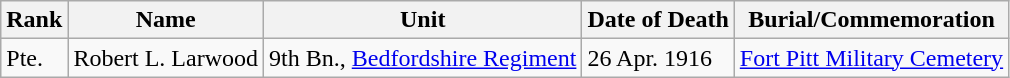<table class="wikitable">
<tr>
<th>Rank</th>
<th>Name</th>
<th>Unit</th>
<th>Date of Death</th>
<th>Burial/Commemoration</th>
</tr>
<tr>
<td>Pte.</td>
<td>Robert L. Larwood</td>
<td>9th Bn., <a href='#'>Bedfordshire Regiment</a></td>
<td>26 Apr. 1916</td>
<td><a href='#'>Fort Pitt Military Cemetery</a></td>
</tr>
</table>
